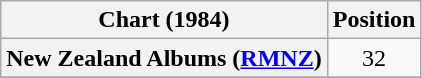<table class="wikitable plainrowheaders" style="text-align:center">
<tr>
<th scope="col">Chart (1984)</th>
<th scope="col">Position</th>
</tr>
<tr>
<th scope="row">New Zealand Albums (<a href='#'>RMNZ</a>)</th>
<td>32</td>
</tr>
<tr>
</tr>
</table>
